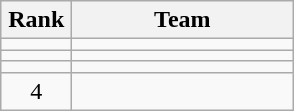<table class="wikitable" style="text-align: center;">
<tr>
<th width=40>Rank</th>
<th width=140>Team</th>
</tr>
<tr align=center>
<td></td>
<td style="text-align:left;"></td>
</tr>
<tr align=center>
<td></td>
<td style="text-align:left;"></td>
</tr>
<tr align=center>
<td></td>
<td style="text-align:left;"></td>
</tr>
<tr align=center>
<td>4</td>
<td style="text-align:left;"></td>
</tr>
</table>
